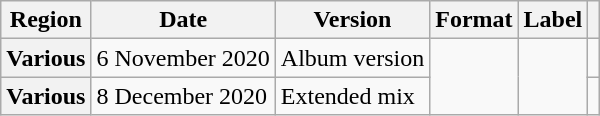<table class="wikitable plainrowheaders">
<tr>
<th scope="col">Region</th>
<th scope="col">Date</th>
<th scope="col">Version</th>
<th scope="col">Format</th>
<th scope="col">Label</th>
<th scope="col"></th>
</tr>
<tr>
<th scope="row">Various</th>
<td>6 November 2020</td>
<td>Album version</td>
<td rowspan="2"></td>
<td rowspan="2"></td>
<td style="text-align:center;"></td>
</tr>
<tr>
<th scope="row">Various</th>
<td>8 December 2020</td>
<td>Extended mix</td>
<td style="text-align:center;"></td>
</tr>
</table>
